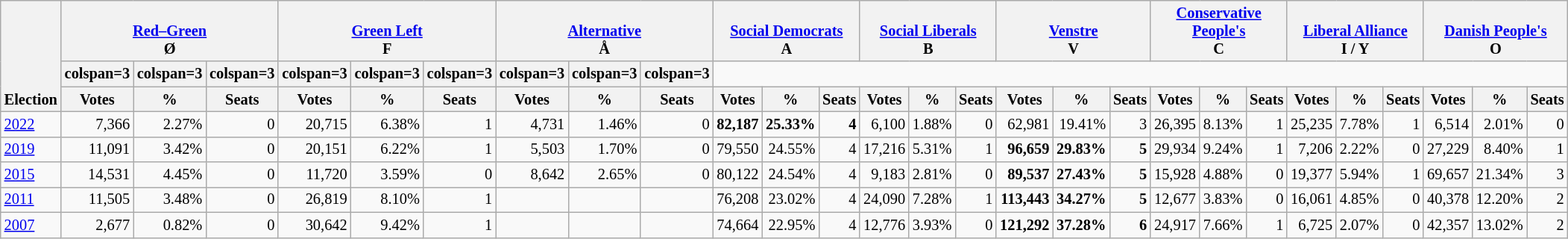<table class="wikitable" border="1" style="font-size:85%; text-align:right;">
<tr>
<th style="text-align:left;" valign=bottom rowspan=3>Election</th>
<th valign=bottom colspan=3><a href='#'>Red–Green</a><br>Ø</th>
<th valign=bottom colspan=3><a href='#'>Green Left</a><br>F</th>
<th valign=bottom colspan=3><a href='#'>Alternative</a><br>Å</th>
<th valign=bottom colspan=3><a href='#'>Social Democrats</a><br>A</th>
<th valign=bottom colspan=3><a href='#'>Social Liberals</a><br>B</th>
<th valign=bottom colspan=3><a href='#'>Venstre</a><br>V</th>
<th valign=bottom colspan=3><a href='#'>Conservative People's</a><br>C</th>
<th valign=bottom colspan=3><a href='#'>Liberal Alliance</a><br>I / Y</th>
<th valign=bottom colspan=3><a href='#'>Danish People's</a><br>O</th>
</tr>
<tr>
<th>colspan=3 </th>
<th>colspan=3 </th>
<th>colspan=3 </th>
<th>colspan=3 </th>
<th>colspan=3 </th>
<th>colspan=3 </th>
<th>colspan=3 </th>
<th>colspan=3 </th>
<th>colspan=3 </th>
</tr>
<tr>
<th>Votes</th>
<th>%</th>
<th>Seats</th>
<th>Votes</th>
<th>%</th>
<th>Seats</th>
<th>Votes</th>
<th>%</th>
<th>Seats</th>
<th>Votes</th>
<th>%</th>
<th>Seats</th>
<th>Votes</th>
<th>%</th>
<th>Seats</th>
<th>Votes</th>
<th>%</th>
<th>Seats</th>
<th>Votes</th>
<th>%</th>
<th>Seats</th>
<th>Votes</th>
<th>%</th>
<th>Seats</th>
<th>Votes</th>
<th>%</th>
<th>Seats</th>
</tr>
<tr>
<td align=left><a href='#'>2022</a></td>
<td>7,366</td>
<td>2.27%</td>
<td>0</td>
<td>20,715</td>
<td>6.38%</td>
<td>1</td>
<td>4,731</td>
<td>1.46%</td>
<td>0</td>
<td><strong>82,187</strong></td>
<td><strong>25.33%</strong></td>
<td><strong>4</strong></td>
<td>6,100</td>
<td>1.88%</td>
<td>0</td>
<td>62,981</td>
<td>19.41%</td>
<td>3</td>
<td>26,395</td>
<td>8.13%</td>
<td>1</td>
<td>25,235</td>
<td>7.78%</td>
<td>1</td>
<td>6,514</td>
<td>2.01%</td>
<td>0</td>
</tr>
<tr>
<td align=left><a href='#'>2019</a></td>
<td>11,091</td>
<td>3.42%</td>
<td>0</td>
<td>20,151</td>
<td>6.22%</td>
<td>1</td>
<td>5,503</td>
<td>1.70%</td>
<td>0</td>
<td>79,550</td>
<td>24.55%</td>
<td>4</td>
<td>17,216</td>
<td>5.31%</td>
<td>1</td>
<td><strong>96,659</strong></td>
<td><strong>29.83%</strong></td>
<td><strong>5</strong></td>
<td>29,934</td>
<td>9.24%</td>
<td>1</td>
<td>7,206</td>
<td>2.22%</td>
<td>0</td>
<td>27,229</td>
<td>8.40%</td>
<td>1</td>
</tr>
<tr>
<td align=left><a href='#'>2015</a></td>
<td>14,531</td>
<td>4.45%</td>
<td>0</td>
<td>11,720</td>
<td>3.59%</td>
<td>0</td>
<td>8,642</td>
<td>2.65%</td>
<td>0</td>
<td>80,122</td>
<td>24.54%</td>
<td>4</td>
<td>9,183</td>
<td>2.81%</td>
<td>0</td>
<td><strong>89,537</strong></td>
<td><strong>27.43%</strong></td>
<td><strong>5</strong></td>
<td>15,928</td>
<td>4.88%</td>
<td>0</td>
<td>19,377</td>
<td>5.94%</td>
<td>1</td>
<td>69,657</td>
<td>21.34%</td>
<td>3</td>
</tr>
<tr>
<td align=left><a href='#'>2011</a></td>
<td>11,505</td>
<td>3.48%</td>
<td>0</td>
<td>26,819</td>
<td>8.10%</td>
<td>1</td>
<td></td>
<td></td>
<td></td>
<td>76,208</td>
<td>23.02%</td>
<td>4</td>
<td>24,090</td>
<td>7.28%</td>
<td>1</td>
<td><strong>113,443</strong></td>
<td><strong>34.27%</strong></td>
<td><strong>5</strong></td>
<td>12,677</td>
<td>3.83%</td>
<td>0</td>
<td>16,061</td>
<td>4.85%</td>
<td>0</td>
<td>40,378</td>
<td>12.20%</td>
<td>2</td>
</tr>
<tr>
<td align=left><a href='#'>2007</a></td>
<td>2,677</td>
<td>0.82%</td>
<td>0</td>
<td>30,642</td>
<td>9.42%</td>
<td>1</td>
<td></td>
<td></td>
<td></td>
<td>74,664</td>
<td>22.95%</td>
<td>4</td>
<td>12,776</td>
<td>3.93%</td>
<td>0</td>
<td><strong>121,292</strong></td>
<td><strong>37.28%</strong></td>
<td><strong>6</strong></td>
<td>24,917</td>
<td>7.66%</td>
<td>1</td>
<td>6,725</td>
<td>2.07%</td>
<td>0</td>
<td>42,357</td>
<td>13.02%</td>
<td>2</td>
</tr>
</table>
